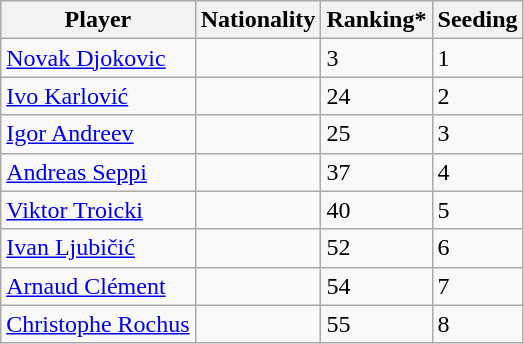<table class="wikitable" border="1">
<tr>
<th>Player</th>
<th>Nationality</th>
<th>Ranking*</th>
<th>Seeding</th>
</tr>
<tr>
<td><a href='#'>Novak Djokovic</a></td>
<td></td>
<td>3</td>
<td>1</td>
</tr>
<tr>
<td><a href='#'>Ivo Karlović</a></td>
<td></td>
<td>24</td>
<td>2</td>
</tr>
<tr>
<td><a href='#'>Igor Andreev</a></td>
<td></td>
<td>25</td>
<td>3</td>
</tr>
<tr>
<td><a href='#'>Andreas Seppi</a></td>
<td></td>
<td>37</td>
<td>4</td>
</tr>
<tr>
<td><a href='#'>Viktor Troicki</a></td>
<td></td>
<td>40</td>
<td>5</td>
</tr>
<tr>
<td><a href='#'>Ivan Ljubičić</a></td>
<td></td>
<td>52</td>
<td>6</td>
</tr>
<tr>
<td><a href='#'>Arnaud Clément</a></td>
<td></td>
<td>54</td>
<td>7</td>
</tr>
<tr>
<td><a href='#'>Christophe Rochus</a></td>
<td></td>
<td>55</td>
<td>8</td>
</tr>
</table>
